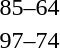<table style="text-align:center">
<tr>
<th width=200></th>
<th width=100></th>
<th width=200></th>
</tr>
<tr>
<td align=right><strong></strong></td>
<td align=center>85–64</td>
<td align=left></td>
</tr>
<tr>
<td align=right><strong></strong></td>
<td align=center>97–74</td>
<td align=left></td>
</tr>
</table>
